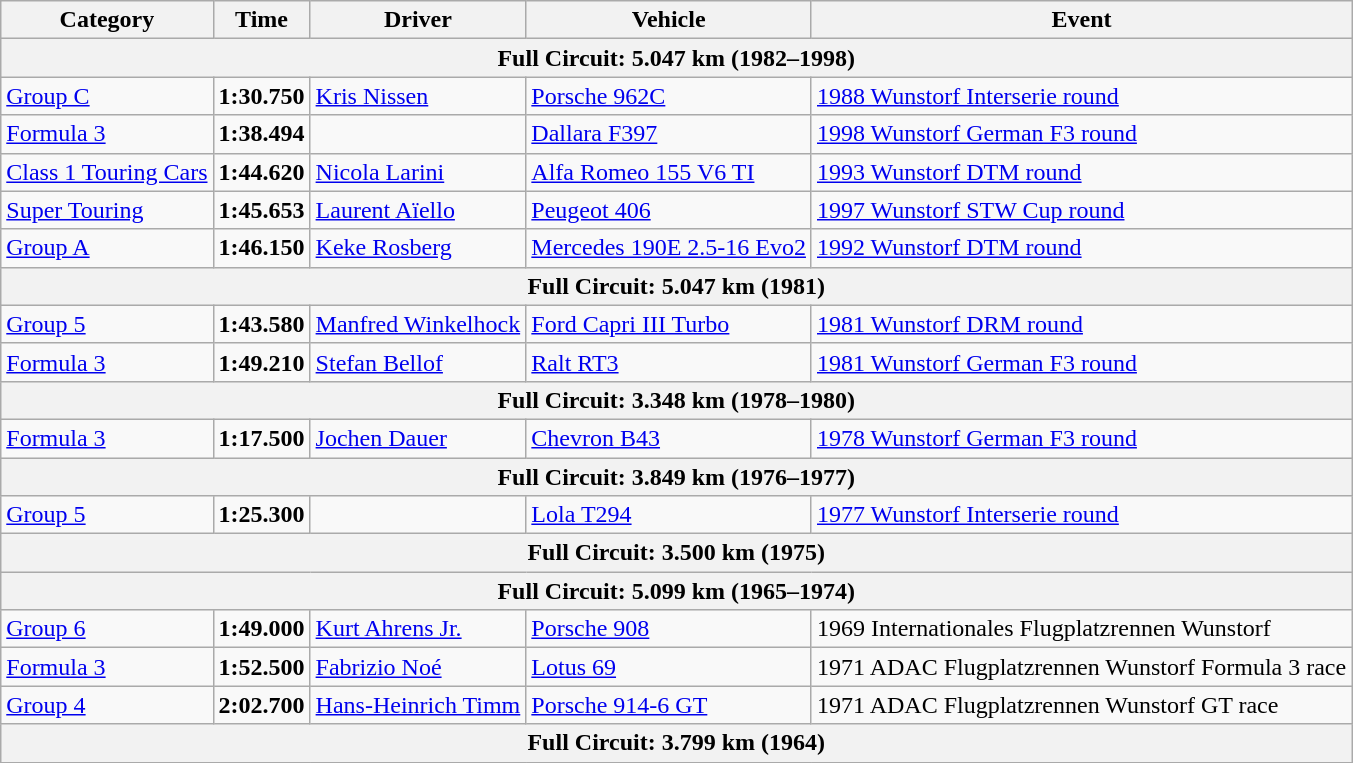<table class="wikitable">
<tr>
<th>Category</th>
<th>Time</th>
<th>Driver</th>
<th>Vehicle</th>
<th>Event</th>
</tr>
<tr>
<th colspan=5>Full Circuit: 5.047 km (1982–1998)</th>
</tr>
<tr>
<td><a href='#'>Group C</a></td>
<td><strong>1:30.750</strong></td>
<td><a href='#'>Kris Nissen</a></td>
<td><a href='#'>Porsche 962C</a></td>
<td><a href='#'>1988 Wunstorf Interserie round</a></td>
</tr>
<tr>
<td><a href='#'>Formula 3</a></td>
<td><strong>1:38.494</strong></td>
<td></td>
<td><a href='#'>Dallara F397</a></td>
<td><a href='#'>1998 Wunstorf German F3 round</a></td>
</tr>
<tr>
<td><a href='#'>Class 1 Touring Cars</a></td>
<td><strong>1:44.620</strong></td>
<td><a href='#'>Nicola Larini</a></td>
<td><a href='#'>Alfa Romeo 155 V6 TI</a></td>
<td><a href='#'>1993 Wunstorf DTM round</a></td>
</tr>
<tr>
<td><a href='#'>Super Touring</a></td>
<td><strong>1:45.653</strong></td>
<td><a href='#'>Laurent Aïello</a></td>
<td><a href='#'>Peugeot 406</a></td>
<td><a href='#'>1997 Wunstorf STW Cup round</a></td>
</tr>
<tr>
<td><a href='#'>Group A</a></td>
<td><strong>1:46.150</strong></td>
<td><a href='#'>Keke Rosberg</a></td>
<td><a href='#'>Mercedes 190E 2.5-16 Evo2</a></td>
<td><a href='#'>1992 Wunstorf DTM round</a></td>
</tr>
<tr>
<th colspan=5>Full Circuit: 5.047 km (1981)</th>
</tr>
<tr>
<td><a href='#'>Group 5</a></td>
<td><strong>1:43.580</strong></td>
<td><a href='#'>Manfred Winkelhock</a></td>
<td><a href='#'>Ford Capri III Turbo</a></td>
<td><a href='#'>1981 Wunstorf DRM round</a></td>
</tr>
<tr>
<td><a href='#'>Formula 3</a></td>
<td><strong>1:49.210</strong></td>
<td><a href='#'>Stefan Bellof</a></td>
<td><a href='#'>Ralt RT3</a></td>
<td><a href='#'>1981 Wunstorf German F3 round</a></td>
</tr>
<tr>
<th colspan=5>Full Circuit: 3.348 km (1978–1980)</th>
</tr>
<tr>
<td><a href='#'>Formula 3</a></td>
<td><strong>1:17.500</strong></td>
<td><a href='#'>Jochen Dauer</a></td>
<td><a href='#'>Chevron B43</a></td>
<td><a href='#'>1978 Wunstorf German F3 round</a></td>
</tr>
<tr>
<th colspan=5>Full Circuit: 3.849 km (1976–1977)</th>
</tr>
<tr>
<td><a href='#'>Group 5</a></td>
<td><strong>1:25.300</strong></td>
<td></td>
<td><a href='#'>Lola T294</a></td>
<td><a href='#'>1977 Wunstorf Interserie round</a></td>
</tr>
<tr>
<th colspan=5>Full Circuit: 3.500 km (1975)</th>
</tr>
<tr>
<th colspan=5>Full Circuit: 5.099 km (1965–1974)</th>
</tr>
<tr>
<td><a href='#'>Group 6</a></td>
<td><strong>1:49.000</strong></td>
<td><a href='#'>Kurt Ahrens Jr.</a></td>
<td><a href='#'>Porsche 908</a></td>
<td>1969 Internationales Flugplatzrennen Wunstorf</td>
</tr>
<tr>
<td><a href='#'>Formula 3</a></td>
<td><strong>1:52.500</strong></td>
<td><a href='#'>Fabrizio Noé</a></td>
<td><a href='#'>Lotus 69</a></td>
<td>1971 ADAC Flugplatzrennen Wunstorf Formula 3 race</td>
</tr>
<tr>
<td><a href='#'>Group 4</a></td>
<td><strong>2:02.700</strong></td>
<td><a href='#'>Hans-Heinrich Timm</a></td>
<td><a href='#'>Porsche 914-6 GT</a></td>
<td>1971 ADAC Flugplatzrennen Wunstorf GT race</td>
</tr>
<tr>
<th colspan=5>Full Circuit: 3.799 km (1964)</th>
</tr>
<tr>
</tr>
</table>
